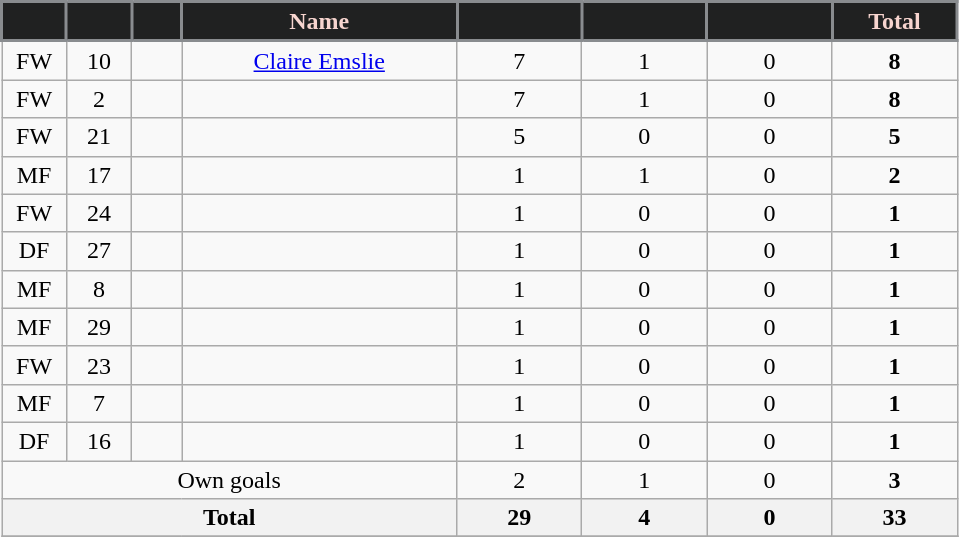<table class="wikitable sortable" style="text-align:center;">
<tr>
<th style="background:#202121; color:#F7D5CF; border:2px solid #898C8F; width:35px;" scope="col"></th>
<th style="background:#202121; color:#F7D5CF; border:2px solid #898C8F; width:35px;" scope="col"></th>
<th style="background:#202121; color:#F7D5CF; border:2px solid #898C8F; width:25px;" scope="col"></th>
<th style="background:#202121; color:#F7D5CF; border:2px solid #898C8F; width:175px;" scope="col">Name</th>
<th style="background:#202121; color:#F7D5CF; border:2px solid #898C8F; width:75px;" scope="col"></th>
<th style="background:#202121; color:#F7D5CF; border:2px solid #898C8F; width:75px;" scope="col"></th>
<th style="background:#202121; color:#F7D5CF; border:2px solid #898C8F; width:75px;" scope="col"></th>
<th style="background:#202121; color:#F7D5CF; border:2px solid #898C8F; width:75px;" scope="col">Total</th>
</tr>
<tr>
<td>FW</td>
<td>10</td>
<td></td>
<td><a href='#'>Claire Emslie</a></td>
<td>7</td>
<td>1</td>
<td>0</td>
<td><strong>8</strong></td>
</tr>
<tr>
<td>FW</td>
<td>2</td>
<td></td>
<td></td>
<td>7</td>
<td>1</td>
<td>0</td>
<td><strong>8</strong></td>
</tr>
<tr>
<td>FW</td>
<td>21</td>
<td></td>
<td></td>
<td>5</td>
<td>0</td>
<td>0</td>
<td><strong>5</strong></td>
</tr>
<tr>
<td>MF</td>
<td>17</td>
<td></td>
<td></td>
<td>1</td>
<td>1</td>
<td>0</td>
<td><strong>2</strong></td>
</tr>
<tr>
<td>FW</td>
<td>24</td>
<td></td>
<td></td>
<td>1</td>
<td>0</td>
<td>0</td>
<td><strong>1</strong></td>
</tr>
<tr>
<td>DF</td>
<td>27</td>
<td></td>
<td></td>
<td>1</td>
<td>0</td>
<td>0</td>
<td><strong>1</strong></td>
</tr>
<tr>
<td>MF</td>
<td>8</td>
<td></td>
<td></td>
<td>1</td>
<td>0</td>
<td>0</td>
<td><strong>1</strong></td>
</tr>
<tr>
<td>MF</td>
<td>29</td>
<td></td>
<td></td>
<td>1</td>
<td>0</td>
<td>0</td>
<td><strong>1</strong></td>
</tr>
<tr>
<td>FW</td>
<td>23</td>
<td></td>
<td></td>
<td>1</td>
<td>0</td>
<td>0</td>
<td><strong>1</strong></td>
</tr>
<tr>
<td>MF</td>
<td>7</td>
<td></td>
<td></td>
<td>1</td>
<td>0</td>
<td>0</td>
<td><strong>1</strong></td>
</tr>
<tr>
<td>DF</td>
<td>16</td>
<td></td>
<td></td>
<td>1</td>
<td>0</td>
<td>0</td>
<td><strong>1</strong></td>
</tr>
<tr>
<td colspan="4">Own goals</td>
<td>2</td>
<td>1</td>
<td>0</td>
<td><strong>3</strong></td>
</tr>
<tr>
<th colspan="4" scope="row">Total</th>
<th>29</th>
<th>4</th>
<th>0</th>
<th>33</th>
</tr>
<tr>
</tr>
</table>
